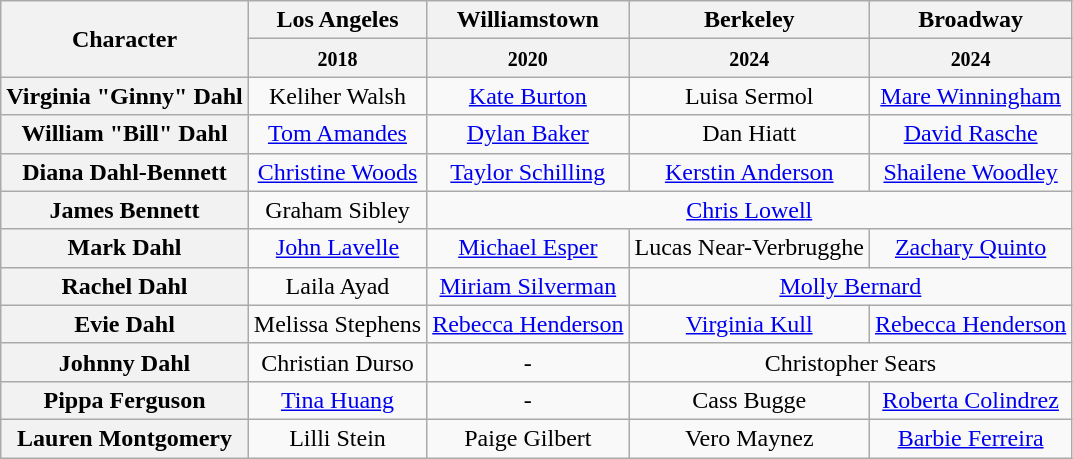<table class="wikitable">
<tr>
<th rowspan="2">Character</th>
<th>Los Angeles</th>
<th>Williamstown</th>
<th>Berkeley</th>
<th>Broadway</th>
</tr>
<tr>
<th><small>2018</small></th>
<th><small>2020</small></th>
<th><small>2024</small></th>
<th><small>2024</small></th>
</tr>
<tr>
<th>Virginia "Ginny" Dahl</th>
<td align="center">Keliher Walsh</td>
<td align="center"><a href='#'>Kate Burton</a></td>
<td align="center">Luisa Sermol</td>
<td align="center"><a href='#'>Mare Winningham</a></td>
</tr>
<tr>
<th>William "Bill" Dahl</th>
<td align="center"><a href='#'>Tom Amandes</a></td>
<td align="center"><a href='#'>Dylan Baker</a></td>
<td align="center">Dan Hiatt</td>
<td align="center"><a href='#'>David Rasche</a></td>
</tr>
<tr>
<th>Diana Dahl-Bennett</th>
<td align="center"><a href='#'>Christine Woods</a></td>
<td align="center"><a href='#'>Taylor Schilling</a></td>
<td align="center"><a href='#'>Kerstin Anderson</a></td>
<td align="center"><a href='#'>Shailene Woodley</a></td>
</tr>
<tr>
<th>James Bennett</th>
<td align="center">Graham Sibley</td>
<td colspan="3" align="center"><a href='#'>Chris Lowell</a></td>
</tr>
<tr>
<th>Mark Dahl</th>
<td align="center"><a href='#'>John Lavelle</a></td>
<td align="center"><a href='#'>Michael Esper</a></td>
<td align="center">Lucas Near-Verbrugghe</td>
<td align="center"><a href='#'>Zachary Quinto</a></td>
</tr>
<tr>
<th>Rachel Dahl</th>
<td align="center">Laila Ayad</td>
<td align="center"><a href='#'>Miriam Silverman</a></td>
<td colspan="2" align="center"><a href='#'>Molly Bernard</a></td>
</tr>
<tr>
<th>Evie Dahl</th>
<td align="center">Melissa Stephens</td>
<td align="center"><a href='#'>Rebecca Henderson</a></td>
<td align="center"><a href='#'>Virginia Kull</a></td>
<td align="center"><a href='#'>Rebecca Henderson</a></td>
</tr>
<tr>
<th>Johnny Dahl</th>
<td align="center">Christian Durso</td>
<td align="center">-</td>
<td colspan="2" align="center">Christopher Sears</td>
</tr>
<tr>
<th>Pippa Ferguson</th>
<td align="center"><a href='#'>Tina Huang</a></td>
<td align="center">-</td>
<td align="center">Cass Bugge</td>
<td align="center"><a href='#'>Roberta Colindrez</a></td>
</tr>
<tr>
<th>Lauren Montgomery</th>
<td align="center">Lilli Stein</td>
<td align="center">Paige Gilbert</td>
<td align="center">Vero Maynez</td>
<td align="center"><a href='#'>Barbie Ferreira</a></td>
</tr>
</table>
